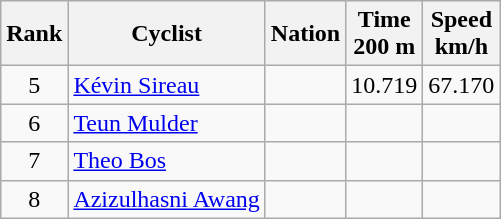<table class="wikitable sortable" style="text-align:center;">
<tr>
<th>Rank</th>
<th>Cyclist</th>
<th>Nation</th>
<th>Time<br>200 m</th>
<th>Speed<br>km/h</th>
</tr>
<tr>
<td>5</td>
<td align=left><a href='#'>Kévin Sireau</a></td>
<td align=left></td>
<td>10.719</td>
<td>67.170</td>
</tr>
<tr>
<td>6</td>
<td align=left><a href='#'>Teun Mulder</a></td>
<td align=left></td>
<td></td>
<td></td>
</tr>
<tr>
<td>7</td>
<td align=left><a href='#'>Theo Bos</a></td>
<td align=left></td>
<td></td>
<td></td>
</tr>
<tr>
<td>8</td>
<td align=left><a href='#'>Azizulhasni Awang</a></td>
<td align=left></td>
<td></td>
<td></td>
</tr>
</table>
